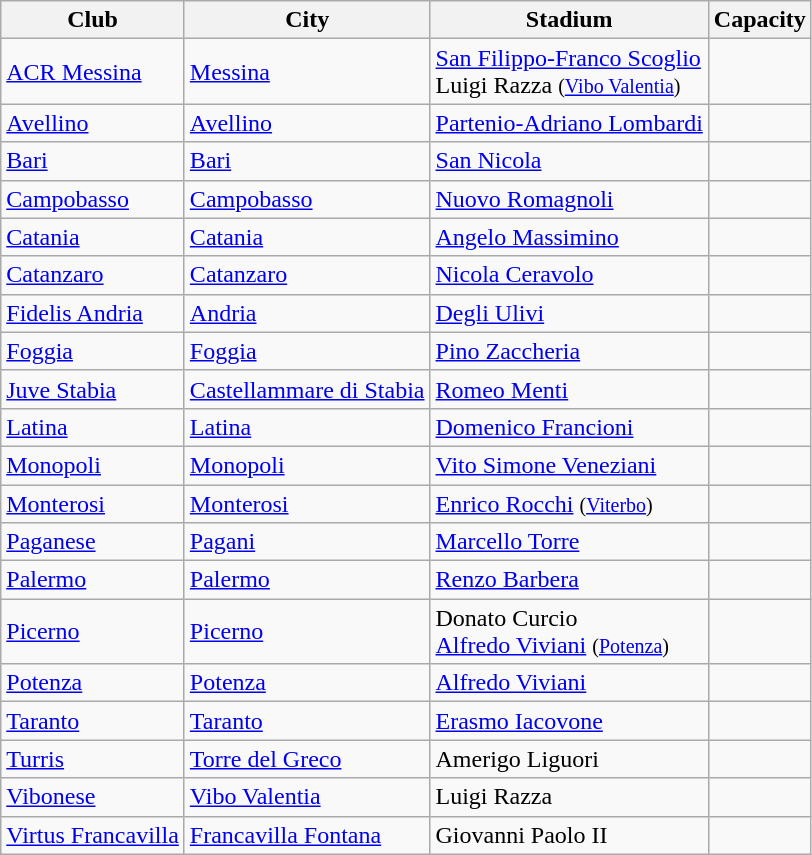<table class="wikitable sortable">
<tr>
<th>Club</th>
<th>City</th>
<th>Stadium</th>
<th>Capacity</th>
</tr>
<tr>
<td><a href='#'>ACR Messina</a></td>
<td><a href='#'>Messina</a></td>
<td><a href='#'>San Filippo-Franco Scoglio</a><br>Luigi Razza <small>(<a href='#'>Vibo Valentia</a>)</small></td>
<td><br></td>
</tr>
<tr>
<td><a href='#'>Avellino</a></td>
<td><a href='#'>Avellino</a></td>
<td><a href='#'>Partenio-Adriano Lombardi</a></td>
<td></td>
</tr>
<tr>
<td><a href='#'>Bari</a></td>
<td><a href='#'>Bari</a></td>
<td><a href='#'>San Nicola</a></td>
<td></td>
</tr>
<tr>
<td><a href='#'>Campobasso</a></td>
<td><a href='#'>Campobasso</a></td>
<td><a href='#'>Nuovo Romagnoli</a></td>
<td></td>
</tr>
<tr>
<td><a href='#'>Catania</a></td>
<td><a href='#'>Catania</a></td>
<td><a href='#'>Angelo Massimino</a></td>
<td></td>
</tr>
<tr>
<td><a href='#'>Catanzaro</a></td>
<td><a href='#'>Catanzaro</a></td>
<td><a href='#'>Nicola Ceravolo</a></td>
<td></td>
</tr>
<tr>
<td><a href='#'>Fidelis Andria</a></td>
<td><a href='#'>Andria</a></td>
<td><a href='#'>Degli Ulivi</a></td>
<td></td>
</tr>
<tr>
<td><a href='#'>Foggia</a></td>
<td><a href='#'>Foggia</a></td>
<td><a href='#'>Pino Zaccheria</a></td>
<td></td>
</tr>
<tr>
<td><a href='#'>Juve Stabia</a></td>
<td><a href='#'>Castellammare di Stabia</a></td>
<td><a href='#'>Romeo Menti</a></td>
<td></td>
</tr>
<tr>
<td><a href='#'>Latina</a></td>
<td><a href='#'>Latina</a></td>
<td><a href='#'>Domenico Francioni</a></td>
<td></td>
</tr>
<tr>
<td><a href='#'>Monopoli</a></td>
<td><a href='#'>Monopoli</a></td>
<td><a href='#'>Vito Simone Veneziani</a></td>
<td></td>
</tr>
<tr>
<td><a href='#'>Monterosi</a></td>
<td><a href='#'>Monterosi</a></td>
<td><a href='#'>Enrico Rocchi</a> <small>(<a href='#'>Viterbo</a>)</small></td>
<td></td>
</tr>
<tr>
<td><a href='#'>Paganese</a></td>
<td><a href='#'>Pagani</a></td>
<td><a href='#'>Marcello Torre</a></td>
<td></td>
</tr>
<tr>
<td><a href='#'>Palermo</a></td>
<td><a href='#'>Palermo</a></td>
<td><a href='#'>Renzo Barbera</a></td>
<td></td>
</tr>
<tr>
<td><a href='#'>Picerno</a></td>
<td><a href='#'>Picerno</a></td>
<td>Donato Curcio<br><a href='#'>Alfredo Viviani</a> <small>(<a href='#'>Potenza</a>)</small></td>
<td><br></td>
</tr>
<tr>
<td><a href='#'>Potenza</a></td>
<td><a href='#'>Potenza</a></td>
<td><a href='#'>Alfredo Viviani</a></td>
<td></td>
</tr>
<tr>
<td><a href='#'>Taranto</a></td>
<td><a href='#'>Taranto</a></td>
<td><a href='#'>Erasmo Iacovone</a></td>
<td></td>
</tr>
<tr>
<td><a href='#'>Turris</a></td>
<td><a href='#'>Torre del Greco</a></td>
<td>Amerigo Liguori</td>
<td></td>
</tr>
<tr>
<td><a href='#'>Vibonese</a></td>
<td><a href='#'>Vibo Valentia</a></td>
<td>Luigi Razza</td>
<td></td>
</tr>
<tr>
<td><a href='#'>Virtus Francavilla</a></td>
<td><a href='#'>Francavilla Fontana</a></td>
<td>Giovanni Paolo II</td>
<td></td>
</tr>
</table>
